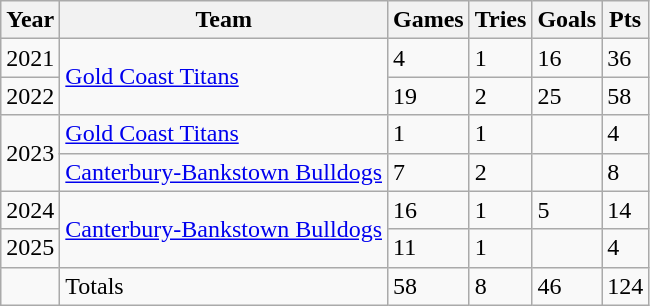<table class="wikitable">
<tr>
<th>Year</th>
<th>Team</th>
<th>Games</th>
<th>Tries</th>
<th>Goals</th>
<th>Pts</th>
</tr>
<tr>
<td>2021</td>
<td rowspan="2"> <a href='#'>Gold Coast Titans</a></td>
<td>4</td>
<td>1</td>
<td>16</td>
<td>36</td>
</tr>
<tr>
<td>2022</td>
<td>19</td>
<td>2</td>
<td>25</td>
<td>58</td>
</tr>
<tr>
<td rowspan="2">2023</td>
<td> <a href='#'>Gold Coast Titans</a></td>
<td>1</td>
<td>1</td>
<td></td>
<td>4</td>
</tr>
<tr>
<td> <a href='#'>Canterbury-Bankstown Bulldogs</a></td>
<td>7</td>
<td>2</td>
<td></td>
<td>8</td>
</tr>
<tr>
<td>2024</td>
<td rowspan="2"> <a href='#'>Canterbury-Bankstown Bulldogs</a></td>
<td>16</td>
<td>1</td>
<td>5</td>
<td>14</td>
</tr>
<tr>
<td>2025</td>
<td>11</td>
<td>1</td>
<td></td>
<td>4</td>
</tr>
<tr>
<td></td>
<td>Totals</td>
<td>58</td>
<td>8</td>
<td>46</td>
<td>124</td>
</tr>
</table>
